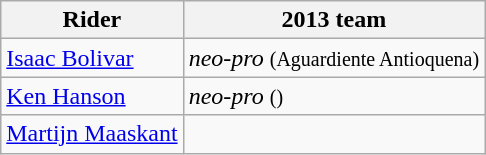<table class="wikitable">
<tr>
<th>Rider</th>
<th>2013 team</th>
</tr>
<tr>
<td><a href='#'>Isaac Bolivar</a></td>
<td><em>neo-pro</em> <small>(Aguardiente Antioquena)</small></td>
</tr>
<tr>
<td><a href='#'>Ken Hanson</a></td>
<td><em>neo-pro</em> <small>()</small></td>
</tr>
<tr>
<td><a href='#'>Martijn Maaskant</a></td>
<td></td>
</tr>
</table>
